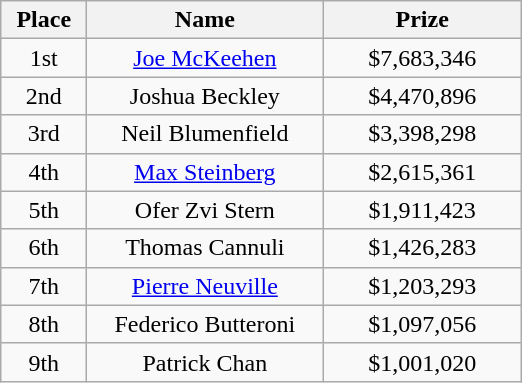<table class="wikitable">
<tr>
<th width="50">Place</th>
<th width="150">Name</th>
<th width="125">Prize</th>
</tr>
<tr>
<td align = "center">1st</td>
<td align = "center"><a href='#'>Joe McKeehen</a></td>
<td align = "center">$7,683,346</td>
</tr>
<tr>
<td align = "center">2nd</td>
<td align = "center">Joshua Beckley</td>
<td align = "center">$4,470,896</td>
</tr>
<tr>
<td align = "center">3rd</td>
<td align = "center">Neil Blumenfield</td>
<td align = "center">$3,398,298</td>
</tr>
<tr>
<td align = "center">4th</td>
<td align = "center"><a href='#'>Max Steinberg</a></td>
<td align = "center">$2,615,361</td>
</tr>
<tr>
<td align = "center">5th</td>
<td align = "center">Ofer Zvi Stern</td>
<td align = "center">$1,911,423</td>
</tr>
<tr>
<td align = "center">6th</td>
<td align = "center">Thomas Cannuli</td>
<td align = "center">$1,426,283</td>
</tr>
<tr>
<td align = "center">7th</td>
<td align = "center"><a href='#'>Pierre Neuville</a></td>
<td align = "center">$1,203,293</td>
</tr>
<tr>
<td align = "center">8th</td>
<td align = "center">Federico Butteroni</td>
<td align = "center">$1,097,056</td>
</tr>
<tr>
<td align = "center">9th</td>
<td align = "center">Patrick Chan</td>
<td align = "center">$1,001,020</td>
</tr>
</table>
